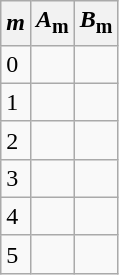<table class="wikitable">
<tr>
<th><em>m</em></th>
<th><em>A</em><sub>m</sub></th>
<th><em>B</em><sub>m</sub></th>
</tr>
<tr>
<td>0</td>
<td></td>
<td></td>
</tr>
<tr>
<td>1</td>
<td></td>
<td></td>
</tr>
<tr>
<td>2</td>
<td></td>
<td></td>
</tr>
<tr>
<td>3</td>
<td></td>
<td></td>
</tr>
<tr>
<td>4</td>
<td></td>
<td></td>
</tr>
<tr>
<td>5</td>
<td></td>
<td></td>
</tr>
</table>
